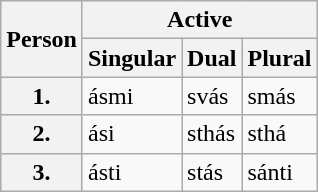<table class="wikitable">
<tr>
<th rowspan="2">Person</th>
<th colspan="3">Active</th>
</tr>
<tr>
<th>Singular</th>
<th>Dual</th>
<th>Plural</th>
</tr>
<tr>
<th><strong>1.</strong></th>
<td>ásmi</td>
<td>svás</td>
<td>smás</td>
</tr>
<tr>
<th><strong>2.</strong></th>
<td>ási</td>
<td>sthás</td>
<td>sthá</td>
</tr>
<tr>
<th><strong>3.</strong></th>
<td>ásti</td>
<td>stás</td>
<td>sánti</td>
</tr>
</table>
